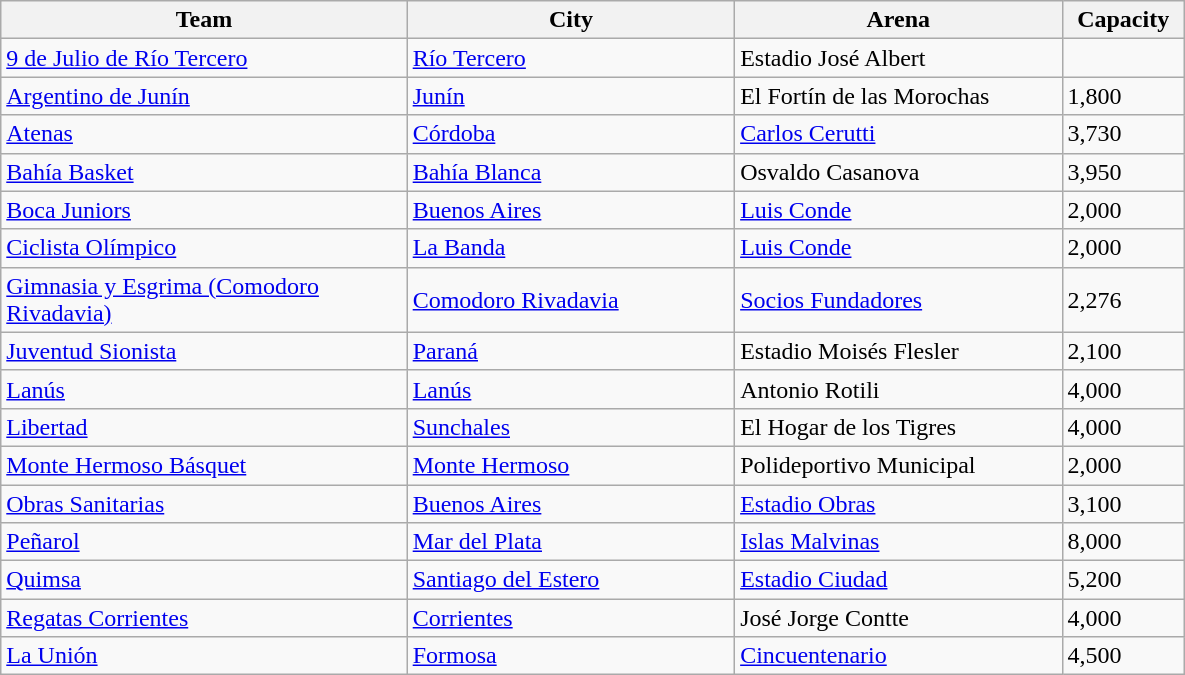<table class="wikitable sortable" style="text-align:left" width="790">
<tr>
<th width=250px>Team</th>
<th width=200px>City</th>
<th width=200px>Arena</th>
<th width=70px>Capacity</th>
</tr>
<tr>
<td><a href='#'>9 de Julio de Río Tercero</a></td>
<td><a href='#'>Río Tercero</a></td>
<td>Estadio José Albert</td>
<td></td>
</tr>
<tr>
<td><a href='#'>Argentino de Junín</a></td>
<td><a href='#'>Junín</a></td>
<td>El Fortín de las Morochas</td>
<td>1,800</td>
</tr>
<tr>
<td><a href='#'>Atenas</a></td>
<td><a href='#'>Córdoba</a></td>
<td><a href='#'>Carlos Cerutti</a></td>
<td>3,730</td>
</tr>
<tr>
<td><a href='#'>Bahía Basket</a></td>
<td><a href='#'>Bahía Blanca</a></td>
<td>Osvaldo Casanova</td>
<td>3,950</td>
</tr>
<tr>
<td><a href='#'>Boca Juniors</a></td>
<td><a href='#'>Buenos Aires</a></td>
<td><a href='#'>Luis Conde</a></td>
<td>2,000</td>
</tr>
<tr>
<td><a href='#'>Ciclista Olímpico</a></td>
<td><a href='#'>La Banda</a></td>
<td><a href='#'>Luis Conde</a></td>
<td>2,000</td>
</tr>
<tr>
<td><a href='#'>Gimnasia y Esgrima (Comodoro Rivadavia)</a></td>
<td><a href='#'>Comodoro Rivadavia</a></td>
<td><a href='#'>Socios Fundadores</a></td>
<td>2,276</td>
</tr>
<tr>
<td><a href='#'>Juventud Sionista</a></td>
<td><a href='#'>Paraná</a></td>
<td>Estadio Moisés Flesler</td>
<td>2,100</td>
</tr>
<tr>
<td><a href='#'>Lanús</a></td>
<td><a href='#'>Lanús</a></td>
<td>Antonio Rotili</td>
<td>4,000</td>
</tr>
<tr>
<td><a href='#'>Libertad</a></td>
<td><a href='#'>Sunchales</a></td>
<td>El Hogar de los Tigres</td>
<td>4,000</td>
</tr>
<tr>
<td><a href='#'>Monte Hermoso Básquet</a></td>
<td><a href='#'>Monte Hermoso</a></td>
<td>Polideportivo Municipal</td>
<td>2,000</td>
</tr>
<tr>
<td><a href='#'>Obras Sanitarias</a></td>
<td><a href='#'>Buenos Aires</a></td>
<td><a href='#'>Estadio Obras</a></td>
<td>3,100</td>
</tr>
<tr>
<td><a href='#'>Peñarol</a></td>
<td><a href='#'>Mar del Plata</a></td>
<td><a href='#'>Islas Malvinas</a></td>
<td>8,000</td>
</tr>
<tr>
<td><a href='#'>Quimsa</a></td>
<td><a href='#'>Santiago del Estero</a></td>
<td><a href='#'>Estadio Ciudad</a></td>
<td>5,200</td>
</tr>
<tr>
<td><a href='#'>Regatas Corrientes</a></td>
<td><a href='#'>Corrientes</a></td>
<td>José Jorge Contte</td>
<td>4,000</td>
</tr>
<tr>
<td><a href='#'>La Unión</a></td>
<td><a href='#'>Formosa</a></td>
<td><a href='#'>Cincuentenario</a></td>
<td>4,500</td>
</tr>
</table>
